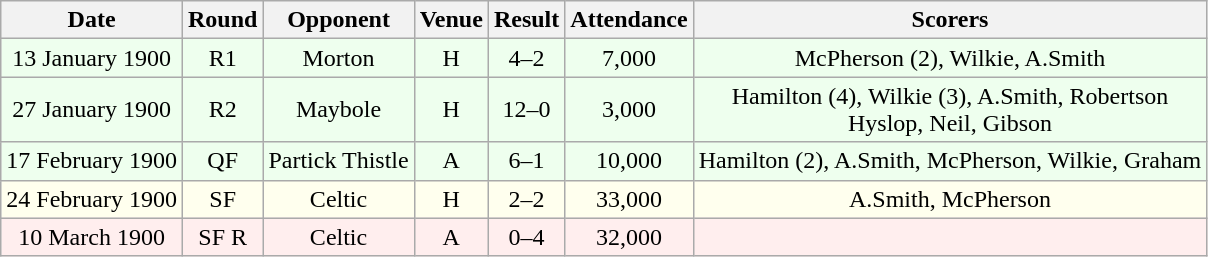<table class="wikitable sortable" style="font-size:100%; text-align:center">
<tr>
<th>Date</th>
<th>Round</th>
<th>Opponent</th>
<th>Venue</th>
<th>Result</th>
<th>Attendance</th>
<th>Scorers</th>
</tr>
<tr bgcolor = "#EEFFEE">
<td>13 January 1900</td>
<td>R1</td>
<td>Morton</td>
<td>H</td>
<td>4–2</td>
<td>7,000</td>
<td>McPherson (2), Wilkie, A.Smith</td>
</tr>
<tr bgcolor = "#EEFFEE">
<td>27 January 1900</td>
<td>R2</td>
<td>Maybole</td>
<td>H</td>
<td>12–0</td>
<td>3,000</td>
<td>Hamilton (4), Wilkie (3), A.Smith, Robertson<br>Hyslop, Neil, Gibson</td>
</tr>
<tr bgcolor = "#EEFFEE">
<td>17 February 1900</td>
<td>QF</td>
<td>Partick Thistle</td>
<td>A</td>
<td>6–1</td>
<td>10,000</td>
<td>Hamilton (2), A.Smith, McPherson, Wilkie, Graham</td>
</tr>
<tr bgcolor = "#FFFFEE">
<td>24 February 1900</td>
<td>SF</td>
<td>Celtic</td>
<td>H</td>
<td>2–2</td>
<td>33,000</td>
<td>A.Smith, McPherson</td>
</tr>
<tr bgcolor = "#FFEEEE">
<td>10 March 1900</td>
<td>SF R</td>
<td>Celtic</td>
<td>A</td>
<td>0–4</td>
<td>32,000</td>
<td></td>
</tr>
</table>
